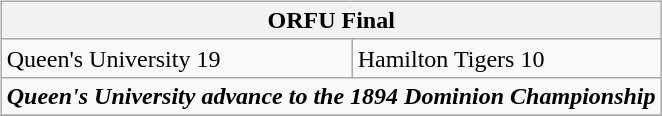<table cellspacing="10">
<tr>
<td valign="top"><br><table class="wikitable">
<tr>
<th bgcolor="#DDDDDD" colspan="4"><strong>ORFU Final</strong></th>
</tr>
<tr>
<td>Queen's University 19</td>
<td>Hamilton Tigers 10</td>
</tr>
<tr>
<td align="center" colspan="4"><strong><em>Queen's University advance to the 1894 Dominion Championship</em></strong></td>
</tr>
<tr>
</tr>
</table>
</td>
</tr>
</table>
